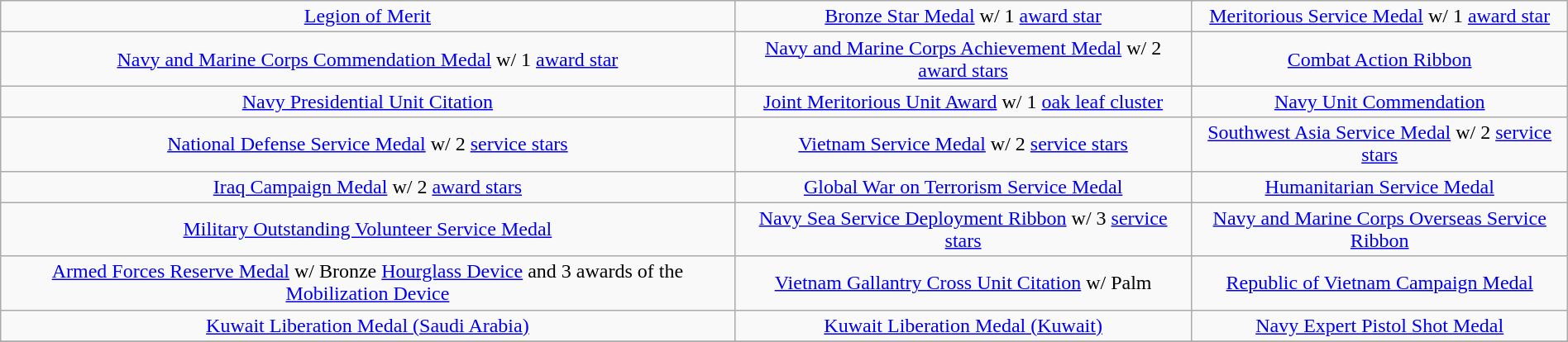<table class="wikitable" style="margin:1em auto; text-align:center;">
<tr>
<td colspan="2"><a href='#'>Legion of Merit</a></td>
<td colspan="2"><a href='#'>Bronze Star Medal</a> w/ 1 <a href='#'>award star</a></td>
<td colspan="2"><a href='#'>Meritorious Service Medal</a> w/ 1 <a href='#'>award star</a></td>
</tr>
<tr>
<td colspan="2"><a href='#'>Navy and Marine Corps Commendation Medal</a> w/ 1 <a href='#'>award star</a></td>
<td colspan="2"><a href='#'>Navy and Marine Corps Achievement Medal</a> w/ 2 <a href='#'>award stars</a></td>
<td colspan="2"><a href='#'>Combat Action Ribbon</a></td>
</tr>
<tr>
<td colspan="2"><a href='#'>Navy Presidential Unit Citation</a></td>
<td colspan="2"><a href='#'>Joint Meritorious Unit Award</a> w/ 1 <a href='#'>oak leaf cluster</a></td>
<td colspan="2"><a href='#'>Navy Unit Commendation</a></td>
</tr>
<tr>
<td colspan="2"><a href='#'>National Defense Service Medal</a> w/ 2 <a href='#'>service stars</a></td>
<td colspan="2"><a href='#'>Vietnam Service Medal</a> w/ 2 <a href='#'>service stars</a></td>
<td colspan="2"><a href='#'>Southwest Asia Service Medal</a> w/ 2 <a href='#'>service stars</a></td>
</tr>
<tr>
<td colspan="2"><a href='#'>Iraq Campaign Medal</a> w/ 2 <a href='#'>award stars</a></td>
<td colspan="2"><a href='#'>Global War on Terrorism Service Medal</a></td>
<td colspan="2"><a href='#'>Humanitarian Service Medal</a></td>
</tr>
<tr>
<td colspan="2"><a href='#'>Military Outstanding Volunteer Service Medal</a></td>
<td colspan="2"><a href='#'>Navy Sea Service Deployment Ribbon</a> w/ 3 <a href='#'>service stars</a></td>
<td colspan="2"><a href='#'>Navy and Marine Corps Overseas Service Ribbon</a></td>
</tr>
<tr>
<td colspan="2"><a href='#'>Armed Forces Reserve Medal</a> w/ Bronze <a href='#'>Hourglass Device</a> and 3 awards of the <a href='#'>Mobilization Device</a></td>
<td colspan="2"><a href='#'>Vietnam Gallantry Cross Unit Citation</a> w/ Palm</td>
<td colspan="2"><a href='#'>Republic of Vietnam Campaign Medal</a></td>
</tr>
<tr>
<td colspan="2"><a href='#'>Kuwait Liberation Medal (Saudi Arabia)</a></td>
<td colspan="2"><a href='#'>Kuwait Liberation Medal (Kuwait)</a></td>
<td colspan="2"><a href='#'>Navy Expert Pistol Shot Medal</a></td>
</tr>
<tr>
</tr>
</table>
